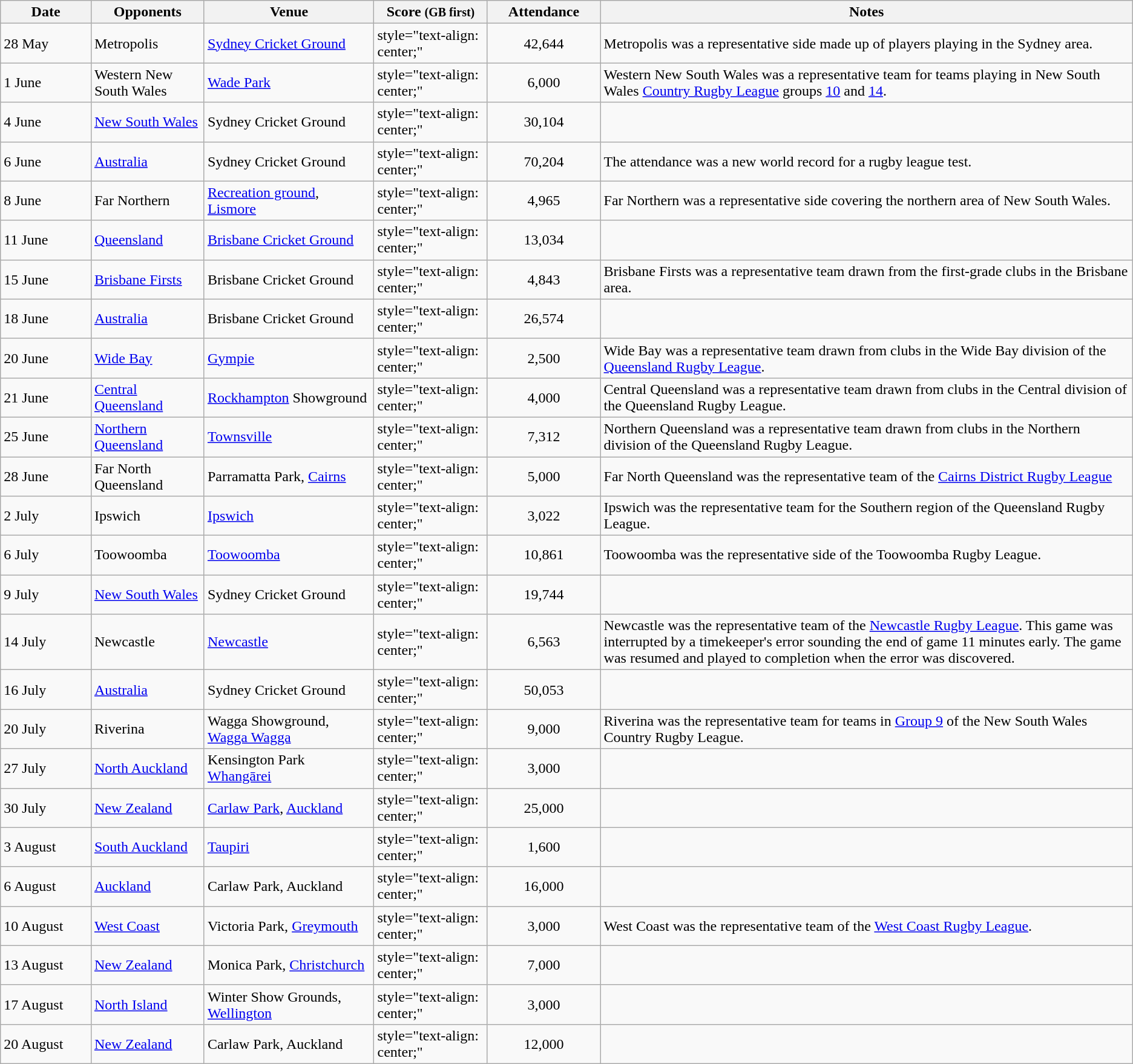<table class="wikitable">
<tr>
<th style="width: 8%;">Date</th>
<th style="width: 10%;">Opponents</th>
<th style="width: 15%;">Venue</th>
<th style="width: 10%;">Score <small>(GB first)</small></th>
<th style="width: 10%;">Attendance</th>
<th style="width: 47%;">Notes</th>
</tr>
<tr>
<td>28 May</td>
<td>Metropolis</td>
<td><a href='#'>Sydney Cricket Ground</a></td>
<td>style="text-align: center;"  </td>
<td style="text-align: center;">42,644</td>
<td>Metropolis was a representative side made up of players playing in the Sydney area. </td>
</tr>
<tr>
<td>1 June</td>
<td>Western New South Wales</td>
<td><a href='#'>Wade Park</a></td>
<td>style="text-align: center;"  </td>
<td style="text-align: center;">6,000</td>
<td>Western New South Wales was a representative team for teams playing in New South Wales <a href='#'>Country Rugby League</a> groups <a href='#'>10</a> and <a href='#'>14</a>.</td>
</tr>
<tr>
<td>4 June</td>
<td><a href='#'>New South Wales</a></td>
<td>Sydney Cricket Ground</td>
<td>style="text-align: center;"  </td>
<td style="text-align: center;">30,104</td>
<td></td>
</tr>
<tr>
<td>6 June</td>
<td><a href='#'>Australia</a></td>
<td>Sydney Cricket Ground</td>
<td>style="text-align: center;"  </td>
<td style="text-align: center;">70,204</td>
<td>The attendance was a new world record for a rugby league test.</td>
</tr>
<tr>
<td>8 June</td>
<td>Far Northern</td>
<td><a href='#'>Recreation ground</a>, <a href='#'>Lismore</a></td>
<td>style="text-align: center;"  </td>
<td style="text-align: center;">4,965</td>
<td>Far Northern was a representative side covering the northern area of New South Wales.</td>
</tr>
<tr>
<td>11 June</td>
<td><a href='#'>Queensland</a></td>
<td><a href='#'>Brisbane Cricket Ground</a></td>
<td>style="text-align: center;"  </td>
<td style="text-align: center;">13,034</td>
<td></td>
</tr>
<tr>
<td>15 June</td>
<td><a href='#'>Brisbane Firsts</a></td>
<td>Brisbane Cricket Ground</td>
<td>style="text-align: center;"  </td>
<td style="text-align: center;">4,843</td>
<td>Brisbane Firsts was a representative team drawn from the first-grade clubs in the Brisbane area.</td>
</tr>
<tr>
<td>18 June</td>
<td><a href='#'>Australia</a></td>
<td>Brisbane Cricket Ground</td>
<td>style="text-align: center;"  </td>
<td style="text-align: center;">26,574</td>
<td></td>
</tr>
<tr>
<td>20 June</td>
<td><a href='#'>Wide Bay</a></td>
<td><a href='#'>Gympie</a></td>
<td>style="text-align: center;"  </td>
<td style="text-align: center;">2,500</td>
<td>Wide Bay was a representative team drawn from clubs in the Wide Bay division of the <a href='#'>Queensland Rugby League</a>.</td>
</tr>
<tr>
<td>21 June</td>
<td><a href='#'>Central Queensland</a></td>
<td><a href='#'>Rockhampton</a> Showground</td>
<td>style="text-align: center;"   </td>
<td style="text-align: center;">4,000</td>
<td>Central Queensland was a representative team drawn from clubs in the Central division of the Queensland Rugby League.</td>
</tr>
<tr>
<td>25 June</td>
<td><a href='#'>Northern Queensland</a></td>
<td><a href='#'>Townsville</a></td>
<td>style="text-align: center;"  </td>
<td style="text-align: center;">7,312</td>
<td>Northern Queensland was a representative team drawn from clubs in the Northern division of the Queensland Rugby League.</td>
</tr>
<tr>
<td>28 June</td>
<td>Far North Queensland</td>
<td>Parramatta Park, <a href='#'>Cairns</a></td>
<td>style="text-align: center;"  </td>
<td style="text-align: center;">5,000</td>
<td>Far North Queensland was the representative team of the <a href='#'>Cairns District Rugby League</a></td>
</tr>
<tr>
<td>2 July</td>
<td>Ipswich</td>
<td><a href='#'>Ipswich</a></td>
<td>style="text-align: center;"  </td>
<td style="text-align: center;">3,022</td>
<td>Ipswich was the representative team for the Southern region of the Queensland Rugby League.</td>
</tr>
<tr>
<td>6 July</td>
<td>Toowoomba</td>
<td><a href='#'>Toowoomba</a></td>
<td>style="text-align: center;"  </td>
<td style="text-align: center;">10,861</td>
<td>Toowoomba was the representative side of the Toowoomba Rugby League.</td>
</tr>
<tr>
<td>9 July</td>
<td><a href='#'>New South Wales</a></td>
<td>Sydney Cricket Ground</td>
<td>style="text-align: center;"  </td>
<td style="text-align: center;">19,744</td>
<td></td>
</tr>
<tr>
<td>14 July</td>
<td>Newcastle</td>
<td><a href='#'>Newcastle</a></td>
<td>style="text-align: center;"  </td>
<td style="text-align: center;">6,563</td>
<td>Newcastle was the representative team of the <a href='#'>Newcastle Rugby League</a>.  This game was interrupted by a timekeeper's error sounding the end of game 11 minutes early.  The game was resumed and played to completion when the error was discovered.</td>
</tr>
<tr>
<td>16 July</td>
<td><a href='#'>Australia</a></td>
<td>Sydney Cricket Ground</td>
<td>style="text-align: center;"  </td>
<td style="text-align: center;">50,053</td>
<td></td>
</tr>
<tr>
<td>20 July</td>
<td>Riverina</td>
<td>Wagga Showground, <a href='#'>Wagga Wagga</a></td>
<td>style="text-align: center;"  </td>
<td style="text-align: center;">9,000</td>
<td>Riverina was the representative team for teams in <a href='#'>Group 9</a> of the New South Wales Country Rugby League.</td>
</tr>
<tr>
<td>27 July</td>
<td><a href='#'>North Auckland</a></td>
<td>Kensington Park <a href='#'>Whangārei</a></td>
<td>style="text-align: center;"  </td>
<td style="text-align: center;">3,000</td>
<td></td>
</tr>
<tr>
<td>30 July</td>
<td><a href='#'>New Zealand</a></td>
<td><a href='#'>Carlaw Park</a>, <a href='#'>Auckland</a></td>
<td>style="text-align: center;"  </td>
<td style="text-align: center;">25,000</td>
<td></td>
</tr>
<tr>
<td>3 August</td>
<td><a href='#'>South Auckland</a></td>
<td><a href='#'>Taupiri</a></td>
<td>style="text-align: center;"  </td>
<td style="text-align: center;">1,600</td>
<td></td>
</tr>
<tr>
<td>6 August</td>
<td><a href='#'>Auckland</a></td>
<td>Carlaw Park, Auckland</td>
<td>style="text-align: center;"  </td>
<td style="text-align: center;">16,000</td>
<td></td>
</tr>
<tr>
<td>10 August</td>
<td><a href='#'>West Coast</a></td>
<td>Victoria Park, <a href='#'>Greymouth</a></td>
<td>style="text-align: center;"  </td>
<td style="text-align: center;">3,000</td>
<td>West Coast was the representative team of the <a href='#'>West Coast Rugby League</a>.</td>
</tr>
<tr>
<td>13 August</td>
<td><a href='#'>New Zealand</a></td>
<td>Monica Park, <a href='#'>Christchurch</a></td>
<td>style="text-align: center;"  </td>
<td style="text-align: center;">7,000</td>
<td></td>
</tr>
<tr>
<td>17 August</td>
<td><a href='#'>North Island</a></td>
<td>Winter Show Grounds, <a href='#'>Wellington</a></td>
<td>style="text-align: center;"  </td>
<td style="text-align: center;">3,000</td>
<td></td>
</tr>
<tr>
<td>20 August</td>
<td><a href='#'>New Zealand</a></td>
<td>Carlaw Park, Auckland</td>
<td>style="text-align: center;"  </td>
<td style="text-align: center;">12,000</td>
<td></td>
</tr>
</table>
